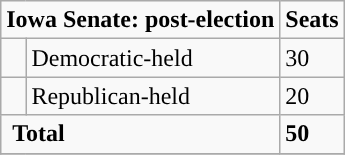<table class="wikitable">
<tr>
<td colspan="2" rowspan="1" align="center" valign="top"><strong>Iowa Senate: post-election</strong></td>
<td style="vertical-align:top;"><strong>Seats</strong><br></td>
</tr>
<tr>
<td style="background-color:"> </td>
<td>Democratic-held</td>
<td>30</td>
</tr>
<tr>
<td style="background-color:"> </td>
<td>Republican-held</td>
<td>20</td>
</tr>
<tr>
<td colspan="2" rowspan="1"> <strong>Total</strong><br></td>
<td><strong>50</strong></td>
</tr>
<tr>
</tr>
</table>
